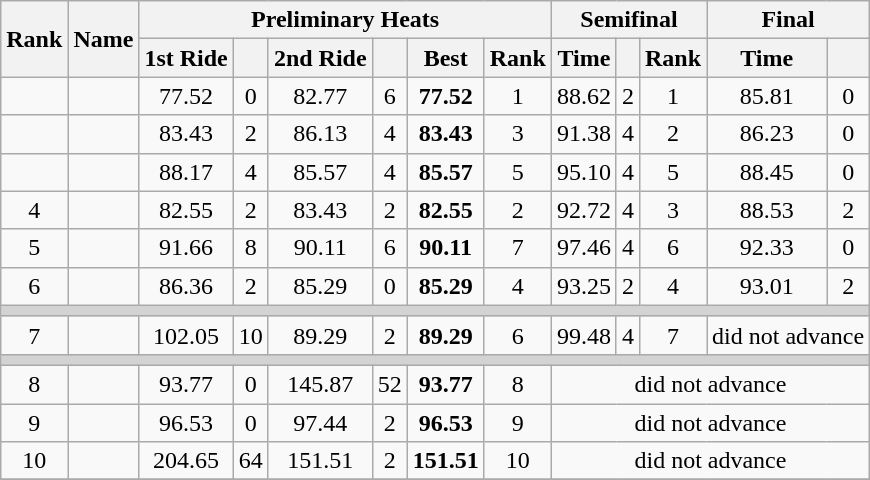<table class="wikitable" style="text-align:center">
<tr>
<th rowspan=2>Rank</th>
<th rowspan=2>Name</th>
<th colspan=6>Preliminary Heats</th>
<th colspan=3>Semifinal</th>
<th colspan=3>Final</th>
</tr>
<tr>
<th>1st Ride</th>
<th></th>
<th>2nd Ride</th>
<th></th>
<th>Best</th>
<th>Rank</th>
<th>Time</th>
<th></th>
<th>Rank</th>
<th>Time</th>
<th></th>
</tr>
<tr>
<td></td>
<td align=left></td>
<td>77.52</td>
<td>0</td>
<td>82.77</td>
<td>6</td>
<td><strong>77.52</strong></td>
<td>1</td>
<td>88.62</td>
<td>2</td>
<td>1</td>
<td>85.81</td>
<td>0</td>
</tr>
<tr>
<td></td>
<td align=left></td>
<td>83.43</td>
<td>2</td>
<td>86.13</td>
<td>4</td>
<td><strong>83.43</strong></td>
<td>3</td>
<td>91.38</td>
<td>4</td>
<td>2</td>
<td>86.23</td>
<td>0</td>
</tr>
<tr>
<td></td>
<td align=left></td>
<td>88.17</td>
<td>4</td>
<td>85.57</td>
<td>4</td>
<td><strong>85.57 </strong></td>
<td>5</td>
<td>95.10</td>
<td>4</td>
<td>5</td>
<td>88.45</td>
<td>0</td>
</tr>
<tr>
<td>4</td>
<td align=left></td>
<td>82.55</td>
<td>2</td>
<td>83.43</td>
<td>2</td>
<td><strong>82.55</strong></td>
<td>2</td>
<td>92.72</td>
<td>4</td>
<td>3</td>
<td>88.53</td>
<td>2</td>
</tr>
<tr>
<td>5</td>
<td align=left></td>
<td>91.66</td>
<td>8</td>
<td>90.11</td>
<td>6</td>
<td><strong>90.11</strong></td>
<td>7</td>
<td>97.46</td>
<td>4</td>
<td>6</td>
<td>92.33</td>
<td>0</td>
</tr>
<tr>
<td>6</td>
<td align=left></td>
<td>86.36</td>
<td>2</td>
<td>85.29</td>
<td>0</td>
<td><strong>85.29</strong></td>
<td>4</td>
<td>93.25</td>
<td>2</td>
<td>4</td>
<td>93.01</td>
<td>2</td>
</tr>
<tr bgcolor=lightgray>
<td colspan=14></td>
</tr>
<tr>
<td>7</td>
<td align=left></td>
<td>102.05</td>
<td>10</td>
<td>89.29</td>
<td>2</td>
<td><strong>89.29</strong></td>
<td>6</td>
<td>99.48</td>
<td>4</td>
<td>7</td>
<td colspan=3>did not advance</td>
</tr>
<tr bgcolor=lightgray>
<td colspan=14></td>
</tr>
<tr>
<td>8</td>
<td align=left></td>
<td>93.77</td>
<td>0</td>
<td>145.87</td>
<td>52</td>
<td><strong>93.77</strong></td>
<td>8</td>
<td colspan=6>did not advance</td>
</tr>
<tr>
<td>9</td>
<td align=left></td>
<td>96.53</td>
<td>0</td>
<td>97.44</td>
<td>2</td>
<td><strong>96.53</strong></td>
<td>9</td>
<td colspan=6>did not advance</td>
</tr>
<tr>
<td>10</td>
<td align=left></td>
<td>204.65</td>
<td>64</td>
<td>151.51</td>
<td>2</td>
<td><strong>151.51</strong></td>
<td>10</td>
<td colspan=6>did not advance</td>
</tr>
<tr>
</tr>
</table>
